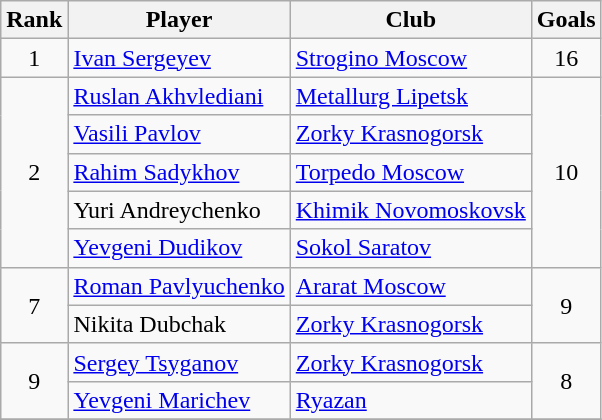<table class="wikitable" style="text-align:center">
<tr>
<th>Rank</th>
<th>Player</th>
<th>Club</th>
<th>Goals</th>
</tr>
<tr>
<td rowspan=1>1</td>
<td align="left"> <a href='#'>Ivan Sergeyev</a></td>
<td align="left"><a href='#'>Strogino Moscow</a></td>
<td rowspan=1>16</td>
</tr>
<tr>
<td rowspan=5>2</td>
<td align="left"> <a href='#'>Ruslan Akhvlediani</a></td>
<td align="left"><a href='#'>Metallurg Lipetsk</a></td>
<td rowspan=5>10</td>
</tr>
<tr>
<td align="left"> <a href='#'>Vasili Pavlov</a></td>
<td align="left"><a href='#'>Zorky Krasnogorsk</a></td>
</tr>
<tr>
<td align="left"> <a href='#'>Rahim Sadykhov</a></td>
<td align="left"><a href='#'>Torpedo Moscow</a></td>
</tr>
<tr>
<td align="left"> Yuri Andreychenko</td>
<td align="left"><a href='#'>Khimik Novomoskovsk</a></td>
</tr>
<tr>
<td align="left"> <a href='#'>Yevgeni Dudikov</a></td>
<td align="left"><a href='#'>Sokol Saratov</a></td>
</tr>
<tr>
<td rowspan=2>7</td>
<td align="left"> <a href='#'>Roman Pavlyuchenko</a></td>
<td align="left"><a href='#'>Ararat Moscow</a></td>
<td rowspan=2>9</td>
</tr>
<tr>
<td align="left"> Nikita Dubchak</td>
<td align="left"><a href='#'>Zorky Krasnogorsk</a></td>
</tr>
<tr>
<td rowspan=2>9</td>
<td align="left"> <a href='#'>Sergey Tsyganov</a></td>
<td align="left"><a href='#'>Zorky Krasnogorsk</a></td>
<td rowspan=2>8</td>
</tr>
<tr>
<td align="left"> <a href='#'>Yevgeni Marichev</a></td>
<td align="left"><a href='#'>Ryazan</a></td>
</tr>
<tr>
</tr>
</table>
